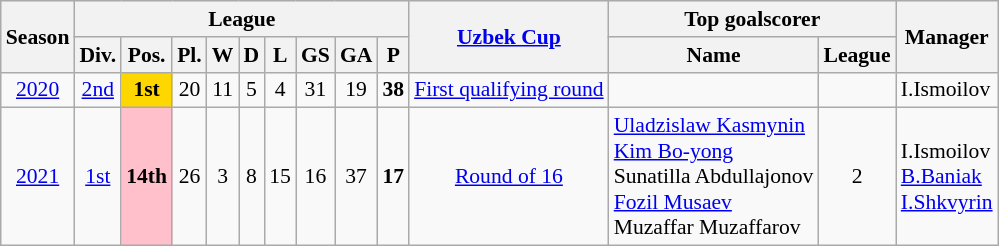<table class="wikitable mw-collapsible mw-collapsed" align=center cellspacing="0" cellpadding="3" style="border:1px solid #AAAAAA;font-size:90%">
<tr style="background:#efefef;">
<th rowspan="2">Season</th>
<th colspan="9">League</th>
<th rowspan="2"><a href='#'>Uzbek Cup</a></th>
<th colspan="2">Top goalscorer</th>
<th rowspan="2">Manager</th>
</tr>
<tr>
<th>Div.</th>
<th>Pos.</th>
<th>Pl.</th>
<th>W</th>
<th>D</th>
<th>L</th>
<th>GS</th>
<th>GA</th>
<th>P</th>
<th>Name</th>
<th>League</th>
</tr>
<tr>
<td align=center><a href='#'>2020</a></td>
<td align=center><a href='#'>2nd</a></td>
<td style="text-align:center; background:gold;"><strong>1st</strong></td>
<td align=center>20</td>
<td align=center>11</td>
<td align=center>5</td>
<td align=center>4</td>
<td align=center>31</td>
<td align=center>19</td>
<td align=center><strong>38</strong></td>
<td align=center><a href='#'>First qualifying round</a></td>
<td align=left></td>
<td align=center></td>
<td align=left> I.Ismoilov</td>
</tr>
<tr>
<td align=center><a href='#'>2021</a></td>
<td align=center><a href='#'>1st</a></td>
<td style="text-align:center; background:pink;"><strong>14th</strong></td>
<td align=center>26</td>
<td align=center>3</td>
<td align=center>8</td>
<td align=center>15</td>
<td align=center>16</td>
<td align=center>37</td>
<td align=center><strong>17</strong></td>
<td align=center><a href='#'>Round of 16</a></td>
<td align=left> <a href='#'>Uladzislaw Kasmynin</a> <br>  <a href='#'>Kim Bo-yong</a> <br>  Sunatilla Abdullajonov <br>  <a href='#'>Fozil Musaev</a> <br>  Muzaffar Muzaffarov</td>
<td align=center>2</td>
<td align=left> I.Ismoilov <br>  <a href='#'>B.Baniak</a> <br>  <a href='#'>I.Shkvyrin</a></td>
</tr>
</table>
